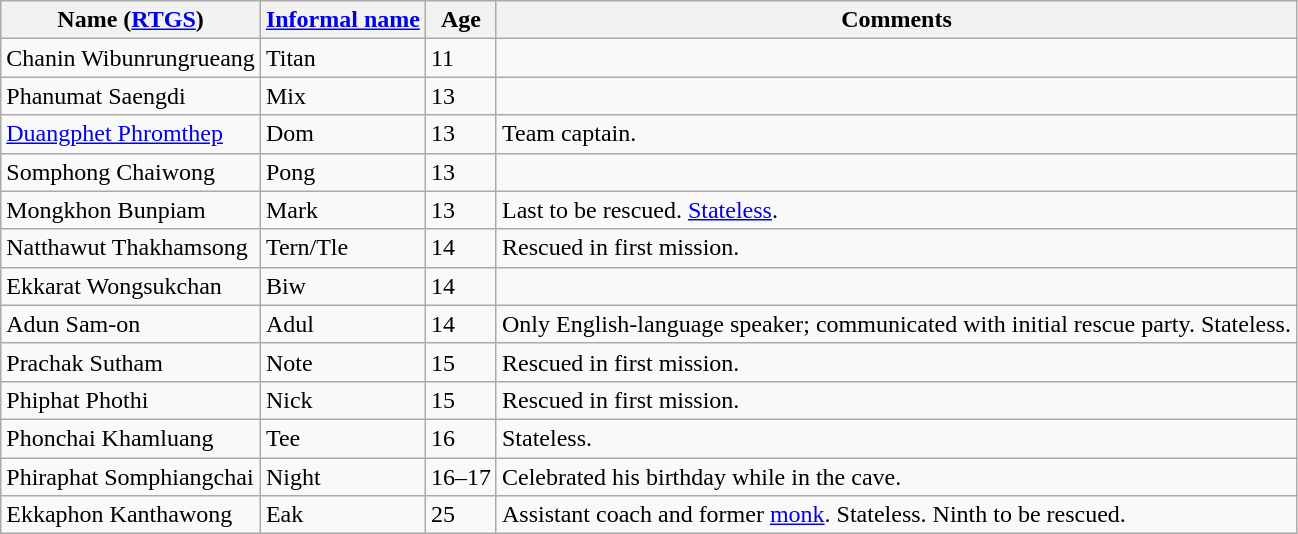<table class="wikitable sortable">
<tr>
<th>Name (<a href='#'>RTGS</a>)</th>
<th><a href='#'>Informal name</a></th>
<th>Age</th>
<th>Comments</th>
</tr>
<tr>
<td>Chanin Wibunrungrueang</td>
<td>Titan</td>
<td>11</td>
<td></td>
</tr>
<tr>
<td>Phanumat Saengdi</td>
<td>Mix</td>
<td>13</td>
<td></td>
</tr>
<tr>
<td><a href='#'>Duangphet Phromthep</a></td>
<td>Dom</td>
<td>13</td>
<td>Team captain.</td>
</tr>
<tr>
<td>Somphong Chaiwong</td>
<td>Pong</td>
<td>13</td>
<td></td>
</tr>
<tr>
<td>Mongkhon Bunpiam</td>
<td>Mark</td>
<td>13</td>
<td>Last to be rescued. <a href='#'>Stateless</a>.</td>
</tr>
<tr>
<td>Natthawut Thakhamsong</td>
<td>Tern/Tle</td>
<td>14</td>
<td>Rescued in first mission.</td>
</tr>
<tr>
<td>Ekkarat Wongsukchan</td>
<td>Biw</td>
<td>14</td>
<td></td>
</tr>
<tr>
<td>Adun Sam-on</td>
<td>Adul</td>
<td>14</td>
<td>Only English-language speaker; communicated with initial rescue party. Stateless.</td>
</tr>
<tr>
<td>Prachak Sutham</td>
<td>Note</td>
<td>15</td>
<td>Rescued in first mission.</td>
</tr>
<tr>
<td>Phiphat Phothi</td>
<td>Nick</td>
<td>15</td>
<td>Rescued in first mission.</td>
</tr>
<tr>
<td>Phonchai Khamluang</td>
<td>Tee</td>
<td>16</td>
<td>Stateless.</td>
</tr>
<tr>
<td>Phiraphat Somphiangchai</td>
<td>Night</td>
<td>16–17</td>
<td>Celebrated his birthday while in the cave.</td>
</tr>
<tr>
<td>Ekkaphon Kanthawong</td>
<td>Eak</td>
<td>25</td>
<td>Assistant coach and former <a href='#'>monk</a>. Stateless. Ninth to be rescued.</td>
</tr>
</table>
